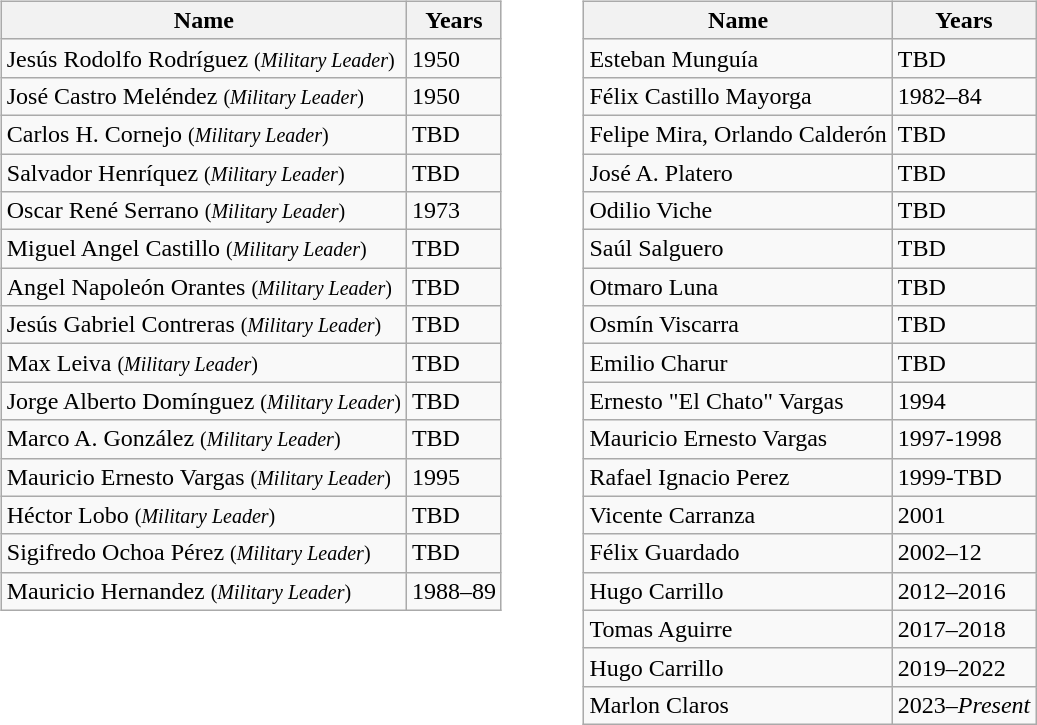<table>
<tr>
<td width="10"> </td>
<td valign="top"><br><table class="wikitable" style="text-align: center">
<tr>
<th>Name</th>
<th>Years</th>
</tr>
<tr>
<td align=left> Jesús Rodolfo Rodríguez <small>(<em>Military Leader</em>)</small></td>
<td align=left>1950</td>
</tr>
<tr>
<td align=left> José Castro Meléndez <small>(<em>Military Leader</em>)</small></td>
<td align=left>1950</td>
</tr>
<tr>
<td align=left> Carlos H. Cornejo <small>(<em>Military Leader</em>)</small></td>
<td align=left>TBD</td>
</tr>
<tr>
<td align=left> Salvador Henríquez <small>(<em>Military Leader</em>)</small></td>
<td align=left>TBD</td>
</tr>
<tr>
<td align=left> Oscar René Serrano <small>(<em>Military Leader</em>)</small></td>
<td align=left>1973</td>
</tr>
<tr>
<td align=left> Miguel Angel Castillo <small>(<em>Military Leader</em>)</small></td>
<td align=left>TBD</td>
</tr>
<tr>
<td align=left> Angel Napoleón Orantes <small>(<em>Military Leader</em>)</small></td>
<td align=left>TBD</td>
</tr>
<tr>
<td align=left> Jesús Gabriel Contreras <small>(<em>Military Leader</em>)</small></td>
<td align=left>TBD</td>
</tr>
<tr>
<td align=left> Max Leiva <small>(<em>Military Leader</em>)</small></td>
<td align=left>TBD</td>
</tr>
<tr>
<td align=left> Jorge Alberto Domínguez <small>(<em>Military Leader</em>)</small></td>
<td align=left>TBD</td>
</tr>
<tr>
<td align=left> Marco A. González <small>(<em>Military Leader</em>)</small></td>
<td align=left>TBD</td>
</tr>
<tr>
<td align=left> Mauricio Ernesto Vargas <small>(<em>Military Leader</em>)</small></td>
<td align=left>1995</td>
</tr>
<tr>
<td align=left> Héctor Lobo <small>(<em>Military Leader</em>)</small></td>
<td align=left>TBD</td>
</tr>
<tr>
<td align=left> Sigifredo Ochoa Pérez <small>(<em>Military Leader</em>)</small></td>
<td align=left>TBD</td>
</tr>
<tr>
<td align=left> Mauricio Hernandez <small>(<em>Military Leader</em>)</small></td>
<td align=left>1988–89</td>
</tr>
</table>
</td>
<td width="30"> </td>
<td valign="top"><br><table class="wikitable" style="text-align: center">
<tr>
<th>Name</th>
<th>Years</th>
</tr>
<tr>
<td align=left> Esteban Munguía</td>
<td align=left>TBD</td>
</tr>
<tr>
<td align=left> Félix Castillo Mayorga</td>
<td align=left>1982–84</td>
</tr>
<tr>
<td align=left> Felipe Mira, Orlando Calderón</td>
<td align=left>TBD</td>
</tr>
<tr>
<td align=left> José A. Platero</td>
<td align=left>TBD</td>
</tr>
<tr>
<td align=left> Odilio Viche</td>
<td align=left>TBD</td>
</tr>
<tr>
<td align=left> Saúl Salguero</td>
<td align=left>TBD</td>
</tr>
<tr>
<td align=left> Otmaro Luna</td>
<td align=left>TBD</td>
</tr>
<tr>
<td align=left> Osmín Viscarra</td>
<td align=left>TBD</td>
</tr>
<tr>
<td align=left> Emilio Charur</td>
<td align=left>TBD</td>
</tr>
<tr>
<td align=left> Ernesto "El Chato" Vargas</td>
<td align=left>1994</td>
</tr>
<tr>
<td align=left> Mauricio Ernesto Vargas</td>
<td align=left>1997-1998</td>
</tr>
<tr>
<td align=left> Rafael Ignacio Perez</td>
<td align=left>1999-TBD</td>
</tr>
<tr>
<td align=left> Vicente Carranza</td>
<td align=left>2001</td>
</tr>
<tr>
<td align=left> Félix Guardado</td>
<td align=left>2002–12</td>
</tr>
<tr>
<td align=left> Hugo Carrillo</td>
<td align=left>2012–2016</td>
</tr>
<tr>
<td align=left> Tomas Aguirre</td>
<td align=left>2017–2018</td>
</tr>
<tr>
<td align=left> Hugo Carrillo</td>
<td align=left>2019–2022</td>
</tr>
<tr>
<td align=left> Marlon Claros</td>
<td align=left>2023–<em>Present</em></td>
</tr>
</table>
</td>
</tr>
</table>
